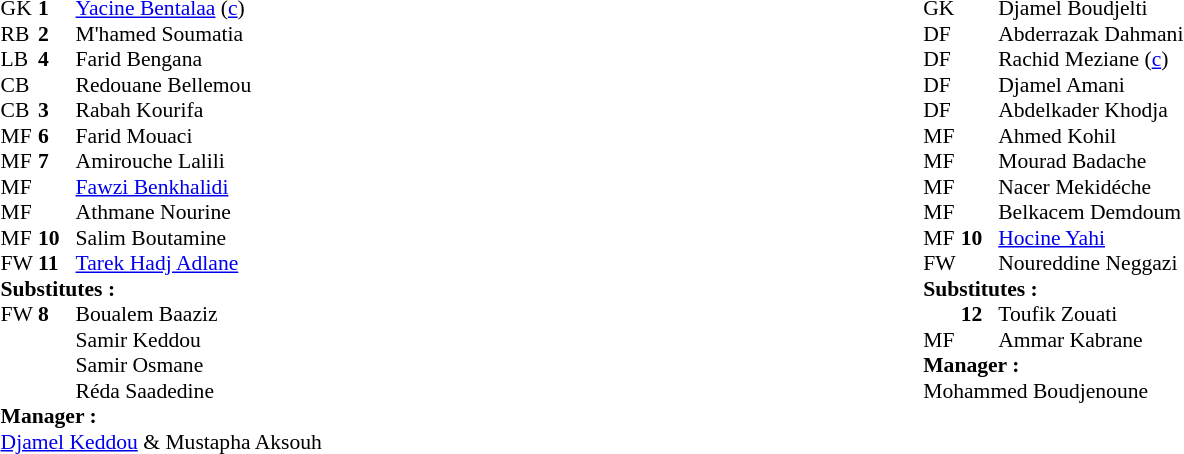<table width="100%">
<tr>
<td valign="top" width="50%"><br><table style="font-size: 90%" cellspacing="0" cellpadding="0" align="center">
<tr>
<th width="25"></th>
<th width="25"></th>
</tr>
<tr>
<td>GK</td>
<td><strong>1</strong></td>
<td> <a href='#'>Yacine Bentalaa</a> (<a href='#'>c</a>)</td>
</tr>
<tr>
<td>RB</td>
<td><strong>2</strong></td>
<td> M'hamed Soumatia</td>
</tr>
<tr>
<td>LB</td>
<td><strong>4</strong></td>
<td> Farid Bengana</td>
</tr>
<tr>
<td>CB</td>
<td><strong></strong></td>
<td> Redouane Bellemou</td>
</tr>
<tr>
<td>CB</td>
<td><strong>3</strong></td>
<td> Rabah Kourifa</td>
</tr>
<tr>
<td>MF</td>
<td><strong>6</strong></td>
<td> Farid Mouaci</td>
</tr>
<tr>
<td>MF</td>
<td><strong>7</strong></td>
<td> Amirouche Lalili</td>
</tr>
<tr>
<td>MF</td>
<td><strong></strong></td>
<td> <a href='#'>Fawzi Benkhalidi</a></td>
<td></td>
</tr>
<tr>
<td>MF</td>
<td><strong></strong></td>
<td> Athmane Nourine</td>
</tr>
<tr>
<td>MF</td>
<td><strong>10</strong></td>
<td> Salim Boutamine</td>
<td></td>
<td></td>
</tr>
<tr>
<td>FW</td>
<td><strong>11</strong></td>
<td> <a href='#'>Tarek Hadj Adlane</a></td>
</tr>
<tr>
<td colspan=3><strong>Substitutes : </strong></td>
</tr>
<tr>
<td>FW</td>
<td><strong>8</strong></td>
<td> Boualem Baaziz</td>
<td></td>
<td></td>
</tr>
<tr>
<td></td>
<td><strong></strong></td>
<td> Samir Keddou</td>
</tr>
<tr>
<td></td>
<td><strong></strong></td>
<td> Samir Osmane</td>
</tr>
<tr>
<td></td>
<td><strong></strong></td>
<td> Réda Saadedine</td>
</tr>
<tr>
<td colspan=3><strong>Manager :</strong></td>
</tr>
<tr>
<td colspan=4> <a href='#'>Djamel Keddou</a> & Mustapha Aksouh</td>
</tr>
</table>
</td>
<td valign="top"></td>
<td valign="top" width="50%"><br><table style="font-size: 90%" cellspacing="0" cellpadding="0" align="center">
<tr>
<td colspan="4"></td>
</tr>
<tr>
<th width="25"></th>
<th width="25"></th>
<th width="200"></th>
<th></th>
</tr>
<tr>
<td>GK</td>
<td><strong></strong></td>
<td> Djamel Boudjelti</td>
</tr>
<tr>
<td>DF</td>
<td><strong></strong></td>
<td> Abderrazak Dahmani</td>
<td></td>
</tr>
<tr>
<td>DF</td>
<td><strong></strong></td>
<td> Rachid Meziane (<a href='#'>c</a>)</td>
</tr>
<tr>
<td>DF</td>
<td><strong></strong></td>
<td> Djamel Amani</td>
<td></td>
<td></td>
</tr>
<tr>
<td>DF</td>
<td><strong></strong></td>
<td> Abdelkader Khodja</td>
</tr>
<tr>
<td>MF</td>
<td><strong></strong></td>
<td> Ahmed Kohil</td>
</tr>
<tr>
<td>MF</td>
<td><strong></strong></td>
<td> Mourad Badache</td>
<td></td>
<td></td>
</tr>
<tr>
<td>MF</td>
<td><strong></strong></td>
<td> Nacer Mekidéche</td>
</tr>
<tr>
<td>MF</td>
<td><strong></strong></td>
<td> Belkacem Demdoum</td>
</tr>
<tr>
<td>MF</td>
<td><strong>10</strong></td>
<td> <a href='#'>Hocine Yahi</a></td>
</tr>
<tr>
<td>FW</td>
<td><strong></strong></td>
<td> Noureddine Neggazi</td>
</tr>
<tr>
<td colspan=3><strong>Substitutes : </strong></td>
</tr>
<tr>
<td></td>
<td><strong>12</strong></td>
<td> Toufik Zouati</td>
<td></td>
<td></td>
</tr>
<tr>
<td>MF</td>
<td><strong></strong></td>
<td> Ammar Kabrane</td>
<td></td>
<td></td>
</tr>
<tr>
<td colspan=3><strong>Manager :</strong></td>
</tr>
<tr>
<td colspan=4> Mohammed Boudjenoune</td>
</tr>
</table>
</td>
</tr>
</table>
